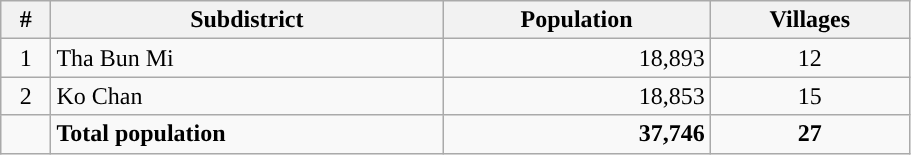<table class="wikitable" style="width:48%;">
<tr>
<th>#</th>
<th>Subdistrict</th>
<th>Population</th>
<th>Villages</th>
</tr>
<tr>
<td style="text-align:center;">1</td>
<td>Tha Bun Mi</td>
<td style="text-align:right;">18,893</td>
<td style="text-align:center;">12</td>
</tr>
<tr>
<td style="text-align:center;">2</td>
<td>Ko Chan</td>
<td style="text-align:right;">18,853</td>
<td style="text-align:center;">15</td>
</tr>
<tr>
<td></td>
<td><strong>Total population</strong></td>
<td style="text-align:right;"><strong>37,746</strong></td>
<td style="text-align:center;"><strong>27</strong></td>
</tr>
</table>
